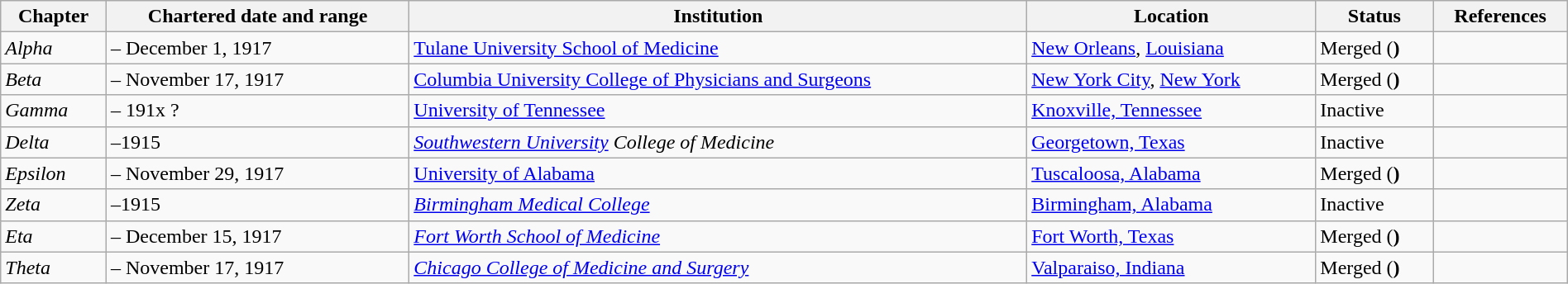<table class="wikitable sortable" style="width:100%;">
<tr>
<th>Chapter</th>
<th>Chartered date and range</th>
<th>Institution</th>
<th>Location</th>
<th>Status</th>
<th>References</th>
</tr>
<tr>
<td><em>Alpha</em></td>
<td> – December 1, 1917</td>
<td><a href='#'>Tulane University School of Medicine</a></td>
<td><a href='#'>New Orleans</a>, <a href='#'>Louisiana</a></td>
<td>Merged (<strong>)</strong></td>
<td></td>
</tr>
<tr>
<td><em>Beta</em></td>
<td> – November 17, 1917</td>
<td><a href='#'>Columbia University College of Physicians and Surgeons</a></td>
<td><a href='#'>New York City</a>, <a href='#'>New York</a></td>
<td>Merged (<strong>)</strong></td>
<td></td>
</tr>
<tr>
<td><em>Gamma</em></td>
<td> – 191x ?</td>
<td><a href='#'>University of Tennessee</a></td>
<td><a href='#'>Knoxville, Tennessee</a></td>
<td>Inactive</td>
<td></td>
</tr>
<tr>
<td><em>Delta</em></td>
<td>–1915</td>
<td><em><a href='#'>Southwestern University</a> College of Medicine</em></td>
<td><a href='#'>Georgetown, Texas</a></td>
<td>Inactive</td>
<td></td>
</tr>
<tr>
<td><em>Epsilon</em></td>
<td> – November 29, 1917</td>
<td><a href='#'>University of Alabama</a></td>
<td><a href='#'>Tuscaloosa, Alabama</a></td>
<td>Merged (<strong>)</strong></td>
<td></td>
</tr>
<tr>
<td><em>Zeta</em></td>
<td>–1915</td>
<td><em><a href='#'>Birmingham Medical College</a></em></td>
<td><a href='#'>Birmingham, Alabama</a></td>
<td>Inactive</td>
<td></td>
</tr>
<tr>
<td><em>Eta</em></td>
<td> – December 15, 1917</td>
<td><em><a href='#'>Fort Worth School of Medicine</a></em></td>
<td><a href='#'>Fort Worth, Texas</a></td>
<td>Merged (<strong>)</strong></td>
<td></td>
</tr>
<tr>
<td><em>Theta</em></td>
<td> – November 17, 1917</td>
<td><em><a href='#'>Chicago College of Medicine and Surgery</a></em></td>
<td><a href='#'>Valparaiso, Indiana</a></td>
<td>Merged (<strong>)</strong></td>
<td></td>
</tr>
</table>
